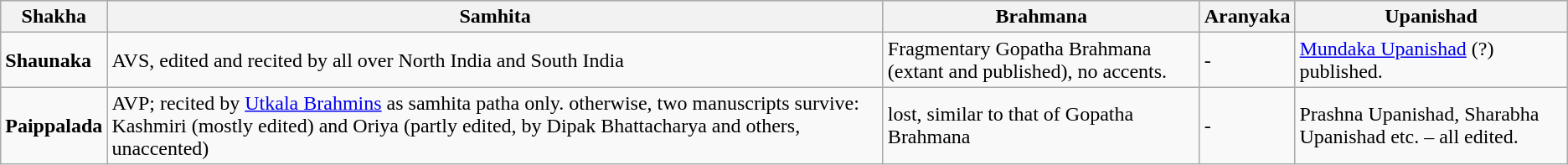<table class="wikitable">
<tr style="background:#ccc;">
<th>Shakha</th>
<th>Samhita</th>
<th>Brahmana</th>
<th>Aranyaka</th>
<th>Upanishad</th>
</tr>
<tr>
<td><strong>Shaunaka</strong></td>
<td>AVS, edited and recited by all over North India and South India</td>
<td>Fragmentary Gopatha Brahmana (extant and published), no accents.</td>
<td>-</td>
<td><a href='#'>Mundaka Upanishad</a> (?) published.</td>
</tr>
<tr>
<td><strong>Paippalada</strong></td>
<td>AVP; recited by <a href='#'>Utkala Brahmins</a> as samhita patha only. otherwise, two manuscripts survive: Kashmiri (mostly edited) and Oriya (partly edited, by Dipak Bhattacharya and others, unaccented)</td>
<td>lost, similar to that of Gopatha Brahmana</td>
<td>-</td>
<td>Prashna Upanishad, Sharabha Upanishad etc. – all edited.</td>
</tr>
</table>
